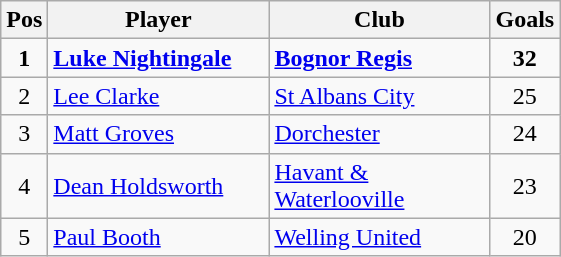<table class="wikitable" style="text-align: center;">
<tr>
<th width=20>Pos</th>
<th width=140>Player</th>
<th width=140>Club</th>
<th width=20>Goals</th>
</tr>
<tr>
<td><strong>1</strong></td>
<td align=left><strong><a href='#'>Luke Nightingale</a></strong></td>
<td align=left><strong><a href='#'>Bognor Regis</a></strong></td>
<td><strong>32</strong></td>
</tr>
<tr>
<td>2</td>
<td align=left><a href='#'>Lee Clarke</a></td>
<td align=left><a href='#'>St Albans City</a></td>
<td>25</td>
</tr>
<tr>
<td>3</td>
<td align=left><a href='#'>Matt Groves</a></td>
<td align=left><a href='#'>Dorchester</a></td>
<td>24</td>
</tr>
<tr>
<td>4</td>
<td align=left><a href='#'>Dean Holdsworth</a></td>
<td align=left><a href='#'>Havant & Waterlooville</a></td>
<td>23</td>
</tr>
<tr>
<td>5</td>
<td align=left><a href='#'>Paul Booth</a></td>
<td align=left><a href='#'>Welling United</a></td>
<td>20</td>
</tr>
</table>
